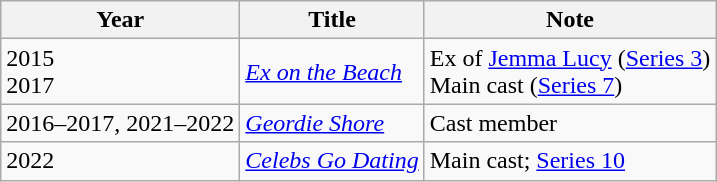<table class="wikitable">
<tr>
<th>Year</th>
<th>Title</th>
<th>Note</th>
</tr>
<tr>
<td>2015 <br> 2017</td>
<td><em><a href='#'>Ex on the Beach</a></em></td>
<td>Ex of <a href='#'>Jemma Lucy</a> (<a href='#'>Series 3</a>)<br>Main cast (<a href='#'>Series 7</a>)</td>
</tr>
<tr>
<td>2016–2017, 2021–2022</td>
<td><em><a href='#'>Geordie Shore</a></em></td>
<td>Cast member</td>
</tr>
<tr>
<td>2022</td>
<td><em><a href='#'>Celebs Go Dating</a></em></td>
<td>Main cast; <a href='#'>Series 10</a></td>
</tr>
</table>
